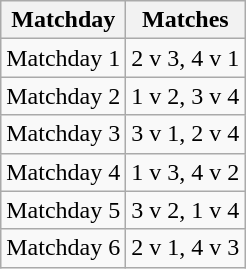<table class="wikitable" style="text-align:center">
<tr>
<th>Matchday</th>
<th>Matches</th>
</tr>
<tr>
<td>Matchday 1</td>
<td>2 v 3, 4 v 1</td>
</tr>
<tr>
<td>Matchday 2</td>
<td>1 v 2, 3 v 4</td>
</tr>
<tr>
<td>Matchday 3</td>
<td>3 v 1, 2 v 4</td>
</tr>
<tr>
<td>Matchday 4</td>
<td>1 v 3, 4 v 2</td>
</tr>
<tr>
<td>Matchday 5</td>
<td>3 v 2, 1 v 4</td>
</tr>
<tr>
<td>Matchday 6</td>
<td>2 v 1, 4 v 3</td>
</tr>
</table>
